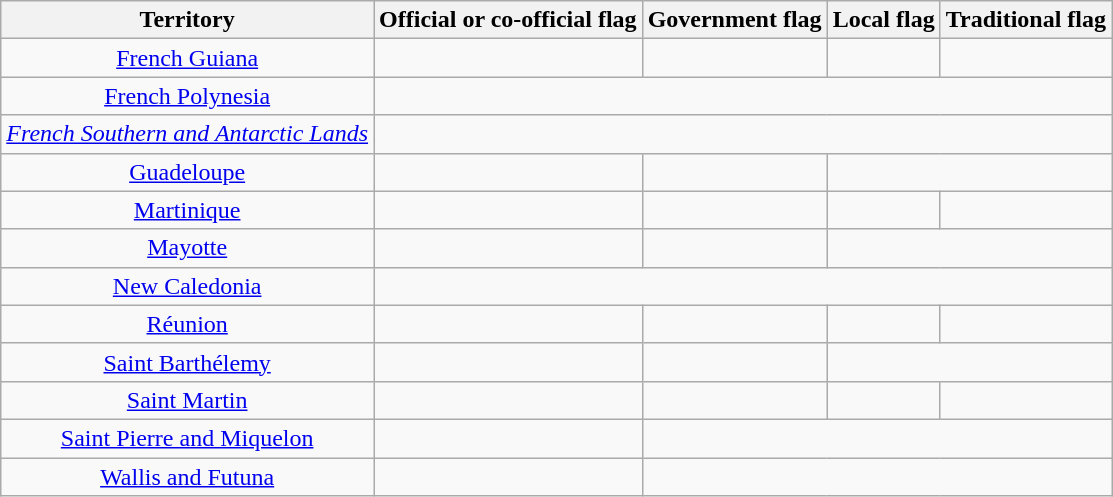<table class="wikitable">
<tr>
<th>Territory</th>
<th>Official or co-official flag</th>
<th>Government flag</th>
<th>Local flag</th>
<th>Traditional flag</th>
</tr>
<tr align=center>
<td><a href='#'>French Guiana</a></td>
<td></td>
<td></td>
<td></td>
<td></td>
</tr>
<tr align=center>
<td><a href='#'>French Polynesia</a></td>
<td colspan="4"></td>
</tr>
<tr align=center>
<td><em><a href='#'>French Southern and Antarctic Lands</a></em></td>
<td colspan="4"></td>
</tr>
<tr align=center>
<td><a href='#'>Guadeloupe</a></td>
<td></td>
<td></td>
<td colspan="2"> </td>
</tr>
<tr align=center>
<td><a href='#'>Martinique</a></td>
<td></td>
<td></td>
<td></td>
<td></td>
</tr>
<tr align=center>
<td><a href='#'>Mayotte</a></td>
<td></td>
<td></td>
<td colspan="2"></td>
</tr>
<tr align=center>
<td><a href='#'>New Caledonia</a></td>
<td colspan="4"></td>
</tr>
<tr align=center>
<td><a href='#'>Réunion</a></td>
<td></td>
<td></td>
<td></td>
<td></td>
</tr>
<tr align=center>
<td><a href='#'>Saint Barthélemy</a></td>
<td></td>
<td></td>
<td colspan="2"></td>
</tr>
<tr align=center>
<td><a href='#'>Saint Martin</a></td>
<td></td>
<td></td>
<td></td>
<td></td>
</tr>
<tr align=center>
<td><a href='#'>Saint Pierre and Miquelon</a></td>
<td></td>
<td colspan="3"></td>
</tr>
<tr align=center>
<td><a href='#'>Wallis and Futuna</a></td>
<td></td>
<td colspan="3"></td>
</tr>
</table>
